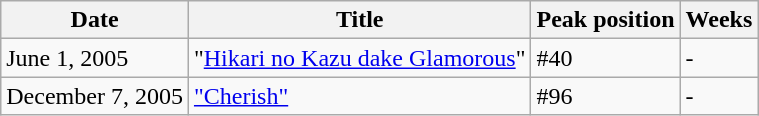<table class="wikitable">
<tr>
<th align="left">Date</th>
<th align="left">Title</th>
<th align="left">Peak position</th>
<th align="left">Weeks</th>
</tr>
<tr>
<td align="left">June 1, 2005</td>
<td align="left">"<a href='#'>Hikari no Kazu dake Glamorous</a>"</td>
<td align="left">#40</td>
<td align="left">-</td>
</tr>
<tr>
<td align="left">December 7, 2005</td>
<td align="left"><a href='#'>"Cherish"</a></td>
<td align="left">#96</td>
<td align="left">-</td>
</tr>
</table>
